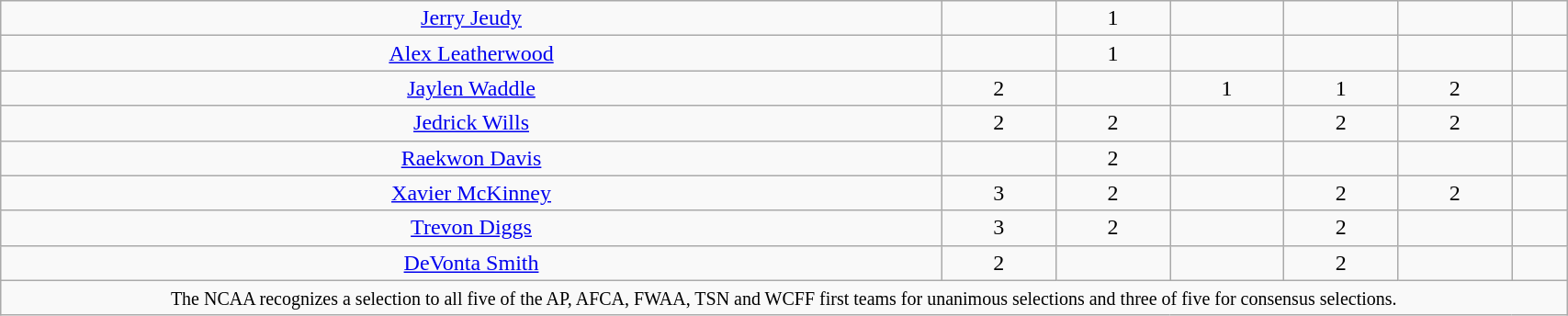<table class="wikitable" style="width: 90%;text-align: center;">
<tr align="center">
<td><a href='#'>Jerry Jeudy</a></td>
<td></td>
<td>1</td>
<td></td>
<td></td>
<td></td>
<td></td>
</tr>
<tr>
<td><a href='#'>Alex Leatherwood</a></td>
<td></td>
<td>1</td>
<td></td>
<td></td>
<td></td>
<td></td>
</tr>
<tr>
<td><a href='#'>Jaylen Waddle</a></td>
<td>2</td>
<td></td>
<td>1</td>
<td>1</td>
<td>2</td>
<td></td>
</tr>
<tr>
<td><a href='#'>Jedrick Wills</a></td>
<td>2</td>
<td>2</td>
<td></td>
<td>2</td>
<td>2</td>
<td></td>
</tr>
<tr>
<td><a href='#'>Raekwon Davis</a></td>
<td></td>
<td>2</td>
<td></td>
<td></td>
<td></td>
<td></td>
</tr>
<tr>
<td><a href='#'>Xavier McKinney</a></td>
<td>3</td>
<td>2</td>
<td></td>
<td>2</td>
<td>2</td>
<td></td>
</tr>
<tr>
<td><a href='#'>Trevon Diggs</a></td>
<td>3</td>
<td>2</td>
<td></td>
<td>2</td>
<td></td>
<td></td>
</tr>
<tr>
<td><a href='#'>DeVonta Smith</a></td>
<td>2</td>
<td></td>
<td></td>
<td>2</td>
<td></td>
<td></td>
</tr>
<tr align="center">
<td colspan=7><small>The NCAA recognizes a selection to all five of the AP, AFCA, FWAA, TSN and WCFF first teams for unanimous selections and three of five for consensus selections.</small></td>
</tr>
</table>
